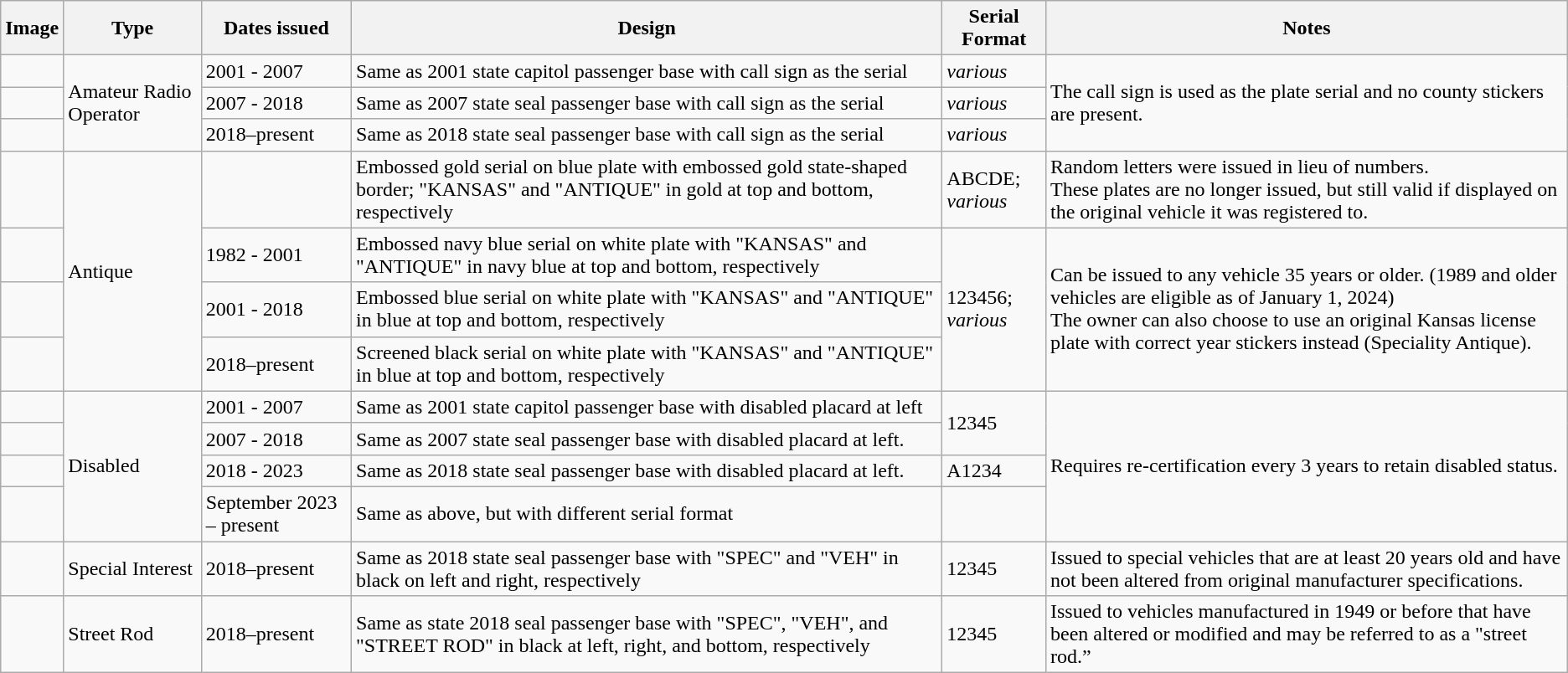<table class="wikitable">
<tr>
<th>Image</th>
<th>Type</th>
<th>Dates issued</th>
<th>Design</th>
<th>Serial Format</th>
<th>Notes</th>
</tr>
<tr>
<td></td>
<td rowspan="3">Amateur Radio Operator</td>
<td>2001 - 2007</td>
<td>Same as 2001 state capitol passenger base with call sign as the serial</td>
<td><em>various</em></td>
<td rowspan="3">The call sign is used as the plate serial and no county stickers are present.</td>
</tr>
<tr>
<td></td>
<td>2007 - 2018</td>
<td>Same as 2007 state seal passenger base with call sign as the serial</td>
<td><em>various</em></td>
</tr>
<tr>
<td></td>
<td>2018–present</td>
<td>Same as 2018 state seal passenger base with call sign as the serial</td>
<td><em>various</em></td>
</tr>
<tr>
<td></td>
<td rowspan="4">Antique</td>
<td></td>
<td>Embossed gold serial on blue plate with embossed gold state-shaped border; "KANSAS" and "ANTIQUE" in gold at top and bottom, respectively</td>
<td>ABCDE;<br><em>various</em></td>
<td>Random letters were issued in lieu of numbers.<br>These plates are no longer issued, but still valid if displayed on the original vehicle it was registered to.</td>
</tr>
<tr>
<td></td>
<td>1982 - 2001</td>
<td>Embossed navy blue serial on white plate with "KANSAS" and "ANTIQUE" in navy blue at top and bottom, respectively</td>
<td rowspan="3">123456;<br><em>various</em></td>
<td rowspan="3">Can be issued to any vehicle 35 years or older. (1989 and older vehicles are eligible as of January 1, 2024)<br>The owner can also choose to use an original Kansas license plate with correct year stickers instead (Speciality Antique).</td>
</tr>
<tr>
<td></td>
<td>2001 - 2018</td>
<td>Embossed blue serial on white plate with "KANSAS" and "ANTIQUE" in blue at top and bottom, respectively</td>
</tr>
<tr>
<td></td>
<td>2018–present</td>
<td>Screened black serial on white plate with "KANSAS" and "ANTIQUE" in blue at top and bottom, respectively</td>
</tr>
<tr>
<td></td>
<td rowspan="4">Disabled</td>
<td>2001 - 2007</td>
<td>Same as 2001 state capitol passenger base with disabled placard at left</td>
<td rowspan="2">12345</td>
<td rowspan="4">Requires re-certification every 3 years to retain disabled status.</td>
</tr>
<tr>
<td></td>
<td>2007 - 2018</td>
<td>Same as 2007 state seal passenger base with disabled placard at left.</td>
</tr>
<tr>
<td></td>
<td>2018 - 2023</td>
<td>Same as 2018 state seal passenger base with disabled placard at left.</td>
<td>A1234</td>
</tr>
<tr>
<td></td>
<td>September 2023 – present</td>
<td>Same as above, but with different serial format</td>
<td></td>
</tr>
<tr>
<td></td>
<td>Special Interest</td>
<td>2018–present</td>
<td>Same as 2018 state seal passenger base with "SPEC" and "VEH" in black on left and right, respectively</td>
<td>12345</td>
<td>Issued to special vehicles that are at least 20 years old and have not been altered from original manufacturer specifications.</td>
</tr>
<tr>
<td></td>
<td>Street Rod</td>
<td>2018–present</td>
<td>Same as state 2018 seal passenger base with "SPEC", "VEH", and "STREET ROD" in black at left, right, and bottom, respectively</td>
<td>12345</td>
<td>Issued to vehicles manufactured in 1949 or before that have been altered or modified and may be referred to as a "street rod.”</td>
</tr>
</table>
